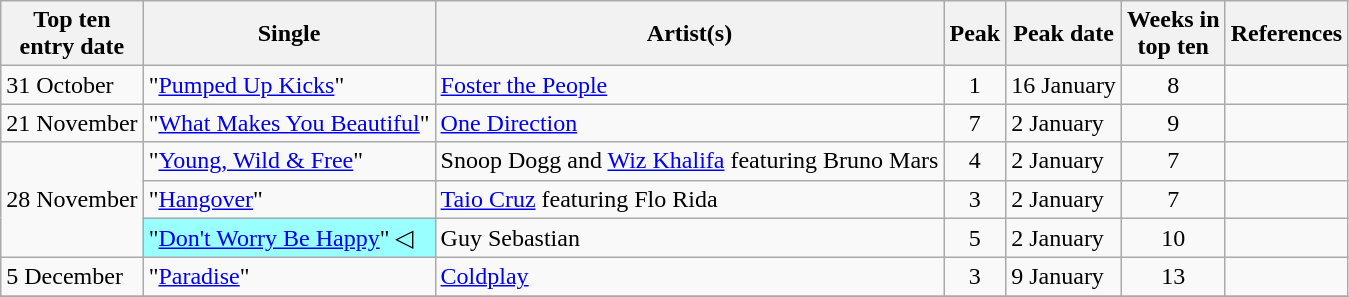<table class="wikitable sortable">
<tr>
<th>Top ten<br>entry date</th>
<th>Single</th>
<th>Artist(s)</th>
<th data-sort-type="number">Peak</th>
<th>Peak date</th>
<th data-sort-type="number">Weeks in<br>top ten</th>
<th>References</th>
</tr>
<tr>
<td>31 October</td>
<td>"<a href='#'>Pumped Up Kicks</a>"</td>
<td><a href='#'>Foster the People</a></td>
<td style="text-align:center;">1</td>
<td>16 January</td>
<td style="text-align:center;">8</td>
<td style="text-align:center;"></td>
</tr>
<tr>
<td>21 November</td>
<td>"<a href='#'>What Makes You Beautiful</a>"</td>
<td><a href='#'>One Direction</a></td>
<td style="text-align:center;">7</td>
<td>2 January</td>
<td style="text-align:center;">9</td>
<td style="text-align:center;"></td>
</tr>
<tr>
<td rowspan=3>28 November</td>
<td>"<a href='#'>Young, Wild & Free</a>"</td>
<td>Snoop Dogg and <a href='#'>Wiz Khalifa</a> featuring Bruno Mars</td>
<td style="text-align:center;">4</td>
<td>2 January</td>
<td style="text-align:center;">7</td>
<td style="text-align:center;"></td>
</tr>
<tr>
<td>"<a href='#'>Hangover</a>"</td>
<td><a href='#'>Taio Cruz</a> featuring Flo Rida</td>
<td style="text-align:center;">3</td>
<td>2 January</td>
<td style="text-align:center;">7</td>
<td style="text-align:center;"></td>
</tr>
<tr>
<td style="background:#9ff;">"<a href='#'>Don't Worry Be Happy</a>" ◁</td>
<td>Guy Sebastian</td>
<td style="text-align:center;">5</td>
<td>2 January</td>
<td style="text-align:center;">10</td>
<td style="text-align:center;"></td>
</tr>
<tr>
<td>5 December</td>
<td>"<a href='#'>Paradise</a>"</td>
<td><a href='#'>Coldplay</a></td>
<td style="text-align:center;">3</td>
<td>9 January</td>
<td style="text-align:center;">13</td>
<td style="text-align:center;"></td>
</tr>
<tr>
</tr>
</table>
